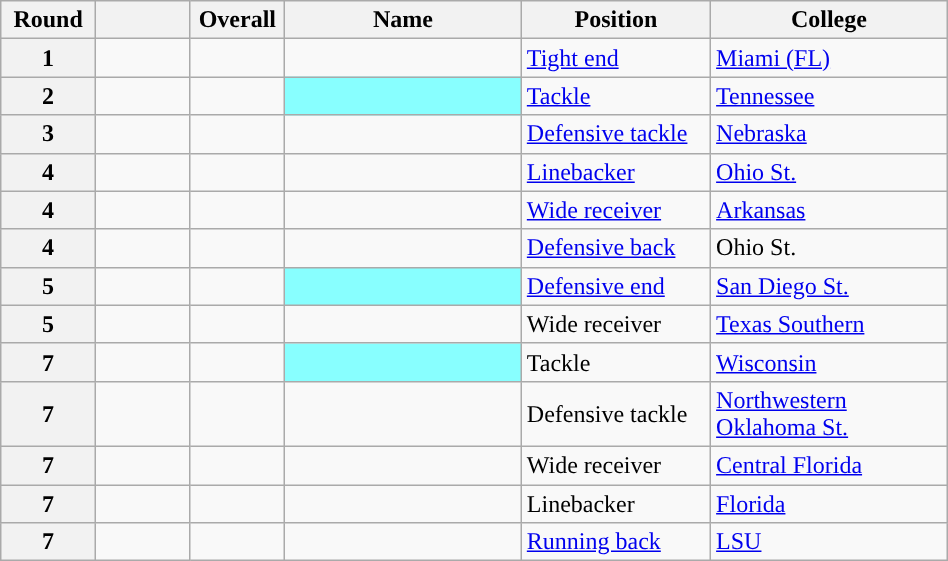<table class="wikitable sortable" style="width: 50%;">
<tr>
<th scope="col" style="width: 10%;">Round</th>
<th scope="col" style="width: 10%;"></th>
<th scope="col" style="width: 10%;">Overall</th>
<th scope="col" style="width: 25%;">Name</th>
<th scope="col" style="width: 20%;">Position</th>
<th scope="col" style="width: 25%;">College</th>
</tr>
<tr>
<th scope="row">1</th>
<td></td>
<td></td>
<td></td>
<td><a href='#'>Tight end</a></td>
<td><a href='#'>Miami (FL)</a></td>
</tr>
<tr>
<th scope="row">2</th>
<td></td>
<td></td>
<td style="background:#88FFFF;"> <sup></sup></td>
<td><a href='#'>Tackle</a></td>
<td><a href='#'>Tennessee</a></td>
</tr>
<tr>
<th scope="row">3</th>
<td></td>
<td></td>
<td></td>
<td><a href='#'>Defensive tackle</a></td>
<td><a href='#'>Nebraska</a></td>
</tr>
<tr>
<th scope="row">4</th>
<td></td>
<td></td>
<td></td>
<td><a href='#'>Linebacker</a></td>
<td><a href='#'>Ohio St.</a></td>
</tr>
<tr>
<th scope="row">4</th>
<td></td>
<td></td>
<td></td>
<td><a href='#'>Wide receiver</a></td>
<td><a href='#'>Arkansas</a></td>
</tr>
<tr>
<th scope="row">4</th>
<td></td>
<td></td>
<td></td>
<td><a href='#'>Defensive back</a></td>
<td>Ohio St.</td>
</tr>
<tr>
<th scope="row">5</th>
<td></td>
<td></td>
<td style="background:#88FFFF;"> <sup></sup></td>
<td><a href='#'>Defensive end</a></td>
<td><a href='#'>San Diego St.</a></td>
</tr>
<tr>
<th scope="row">5</th>
<td></td>
<td></td>
<td></td>
<td>Wide receiver</td>
<td><a href='#'>Texas Southern</a></td>
</tr>
<tr>
<th scope="row">7</th>
<td></td>
<td></td>
<td style="background:#88FFFF;"> <sup></sup></td>
<td>Tackle</td>
<td><a href='#'>Wisconsin</a></td>
</tr>
<tr>
<th scope="row">7</th>
<td></td>
<td></td>
<td></td>
<td>Defensive tackle</td>
<td><a href='#'>Northwestern Oklahoma St.</a></td>
</tr>
<tr>
<th scope="row">7</th>
<td></td>
<td></td>
<td></td>
<td>Wide receiver</td>
<td><a href='#'>Central Florida</a></td>
</tr>
<tr>
<th scope="row">7</th>
<td></td>
<td></td>
<td></td>
<td>Linebacker</td>
<td><a href='#'>Florida</a></td>
</tr>
<tr>
<th scope="row">7</th>
<td></td>
<td></td>
<td></td>
<td><a href='#'>Running back</a></td>
<td><a href='#'>LSU</a></td>
</tr>
</table>
